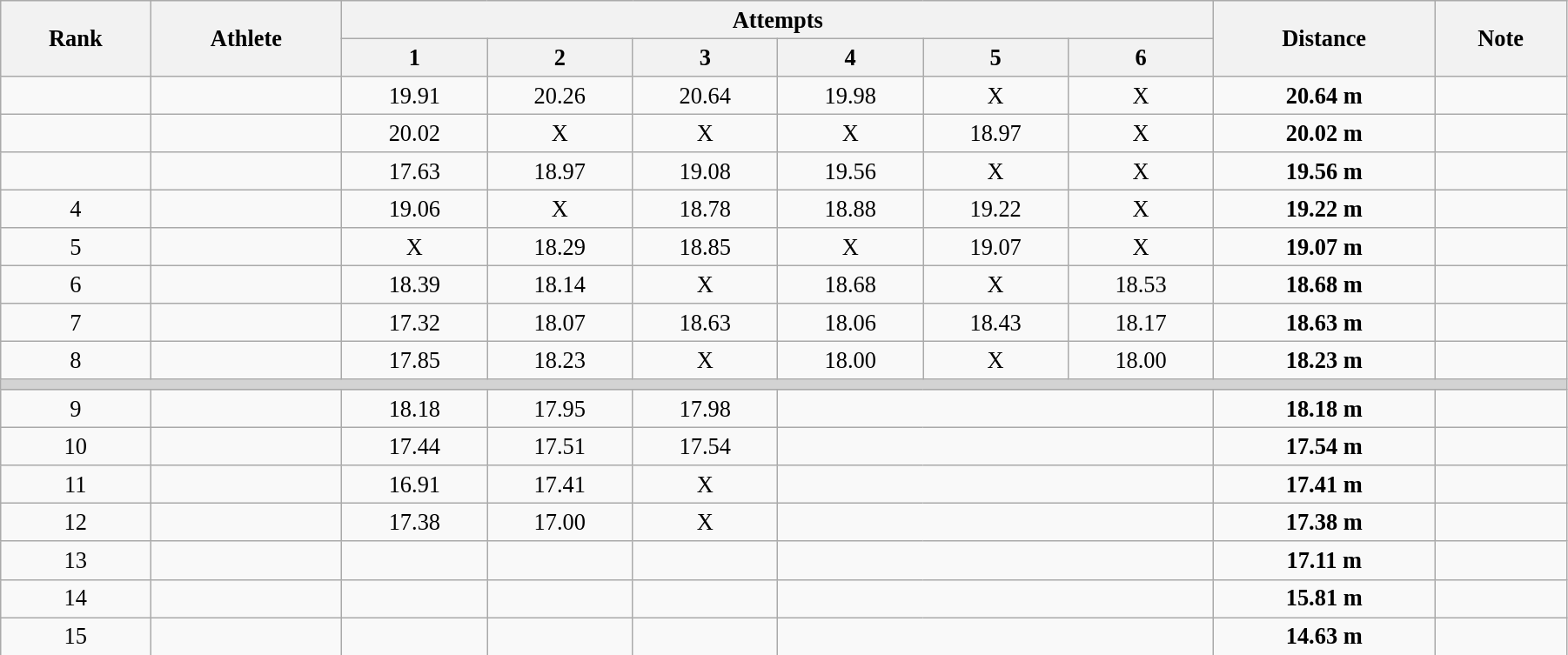<table class="wikitable" style=" text-align:center; font-size:110%;" width="95%">
<tr>
<th rowspan="2">Rank</th>
<th rowspan="2">Athlete</th>
<th colspan="6">Attempts</th>
<th rowspan="2">Distance</th>
<th rowspan="2">Note</th>
</tr>
<tr>
<th>1</th>
<th>2</th>
<th>3</th>
<th>4</th>
<th>5</th>
<th>6</th>
</tr>
<tr>
<td></td>
<td align=left></td>
<td>19.91</td>
<td>20.26</td>
<td>20.64</td>
<td>19.98</td>
<td>X</td>
<td>X</td>
<td><strong>20.64 m </strong></td>
<td></td>
</tr>
<tr>
<td></td>
<td align=left></td>
<td>20.02</td>
<td>X</td>
<td>X</td>
<td>X</td>
<td>18.97</td>
<td>X</td>
<td><strong>20.02 m </strong></td>
<td></td>
</tr>
<tr>
<td></td>
<td align=left></td>
<td>17.63</td>
<td>18.97</td>
<td>19.08</td>
<td>19.56</td>
<td>X</td>
<td>X</td>
<td><strong>19.56 m </strong></td>
<td></td>
</tr>
<tr>
<td>4</td>
<td align=left></td>
<td>19.06</td>
<td>X</td>
<td>18.78</td>
<td>18.88</td>
<td>19.22</td>
<td>X</td>
<td><strong>19.22 m </strong></td>
<td></td>
</tr>
<tr>
<td>5</td>
<td align=left></td>
<td>X</td>
<td>18.29</td>
<td>18.85</td>
<td>X</td>
<td>19.07</td>
<td>X</td>
<td><strong>19.07 m </strong></td>
<td></td>
</tr>
<tr>
<td>6</td>
<td align=left></td>
<td>18.39</td>
<td>18.14</td>
<td>X</td>
<td>18.68</td>
<td>X</td>
<td>18.53</td>
<td><strong>18.68 m </strong></td>
<td></td>
</tr>
<tr>
<td>7</td>
<td align=left></td>
<td>17.32</td>
<td>18.07</td>
<td>18.63</td>
<td>18.06</td>
<td>18.43</td>
<td>18.17</td>
<td><strong>18.63 m </strong></td>
<td></td>
</tr>
<tr>
<td>8</td>
<td align=left></td>
<td>17.85</td>
<td>18.23</td>
<td>X</td>
<td>18.00</td>
<td>X</td>
<td>18.00</td>
<td><strong>18.23 m </strong></td>
<td></td>
</tr>
<tr>
<td colspan=10 bgcolor=lightgray></td>
</tr>
<tr>
<td>9</td>
<td align=left></td>
<td>18.18</td>
<td>17.95</td>
<td>17.98</td>
<td colspan=3></td>
<td><strong>18.18 m </strong></td>
<td></td>
</tr>
<tr>
<td>10</td>
<td align=left></td>
<td>17.44</td>
<td>17.51</td>
<td>17.54</td>
<td colspan=3></td>
<td><strong>17.54 m </strong></td>
<td></td>
</tr>
<tr>
<td>11</td>
<td align=left></td>
<td>16.91</td>
<td>17.41</td>
<td>X</td>
<td colspan=3></td>
<td><strong>17.41 m </strong></td>
<td></td>
</tr>
<tr>
<td>12</td>
<td align=left></td>
<td>17.38</td>
<td>17.00</td>
<td>X</td>
<td colspan=3></td>
<td><strong>17.38 m </strong></td>
<td></td>
</tr>
<tr>
<td>13</td>
<td align=left></td>
<td></td>
<td></td>
<td></td>
<td colspan=3></td>
<td><strong>17.11 m </strong></td>
<td></td>
</tr>
<tr>
<td>14</td>
<td align=left></td>
<td></td>
<td></td>
<td></td>
<td colspan=3></td>
<td><strong>15.81 m </strong></td>
<td></td>
</tr>
<tr>
<td>15</td>
<td align=left></td>
<td></td>
<td></td>
<td></td>
<td colspan=3></td>
<td><strong>14.63 m </strong></td>
<td></td>
</tr>
</table>
